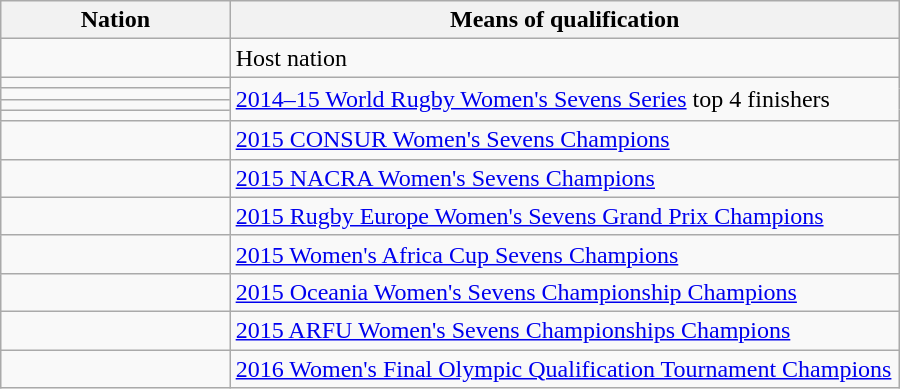<table class="wikitable" style="width:600px;">
<tr>
<th style="width:12%;">Nation</th>
<th style="width:35%;">Means of qualification</th>
</tr>
<tr>
<td></td>
<td>Host nation</td>
</tr>
<tr>
<td></td>
<td rowspan=4><a href='#'>2014–15 World Rugby Women's Sevens Series</a> top 4 finishers</td>
</tr>
<tr>
<td></td>
</tr>
<tr>
<td></td>
</tr>
<tr>
<td></td>
</tr>
<tr>
<td></td>
<td><a href='#'>2015 CONSUR Women's Sevens Champions</a></td>
</tr>
<tr>
<td></td>
<td><a href='#'>2015 NACRA Women's Sevens Champions</a></td>
</tr>
<tr>
<td></td>
<td><a href='#'>2015 Rugby Europe Women's Sevens Grand Prix Champions</a></td>
</tr>
<tr>
<td></td>
<td><a href='#'>2015 Women's Africa Cup Sevens Champions</a></td>
</tr>
<tr>
<td></td>
<td><a href='#'>2015 Oceania Women's Sevens Championship Champions</a></td>
</tr>
<tr>
<td></td>
<td><a href='#'>2015 ARFU Women's Sevens Championships Champions</a></td>
</tr>
<tr>
<td></td>
<td><a href='#'>2016 Women's Final Olympic Qualification Tournament Champions</a></td>
</tr>
</table>
